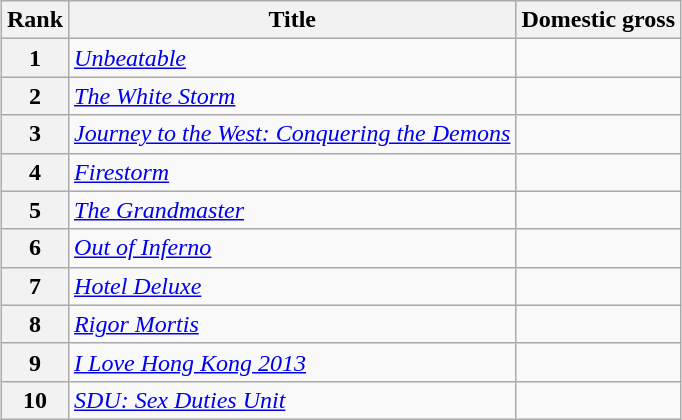<table class="wikitable sortable" style="margin:auto; margin:auto;">
<tr>
<th>Rank</th>
<th>Title</th>
<th>Domestic gross</th>
</tr>
<tr>
<th style="text-align:center;">1</th>
<td><em><a href='#'>Unbeatable</a></em></td>
<td></td>
</tr>
<tr>
<th style="text-align:center;">2</th>
<td><em><a href='#'>The White Storm</a></em></td>
<td></td>
</tr>
<tr>
<th style="text-align:center;">3</th>
<td><em><a href='#'>Journey to the West: Conquering the Demons</a></em></td>
<td></td>
</tr>
<tr>
<th style="text-align:center;">4</th>
<td><em><a href='#'>Firestorm</a></em></td>
<td></td>
</tr>
<tr>
<th style="text-align:center;">5</th>
<td><em><a href='#'>The Grandmaster</a></em></td>
<td></td>
</tr>
<tr>
<th style="text-align:center;">6</th>
<td><em><a href='#'>Out of Inferno</a></em></td>
<td></td>
</tr>
<tr>
<th style="text-align:center;">7</th>
<td><em><a href='#'>Hotel Deluxe</a></em></td>
<td></td>
</tr>
<tr>
<th style="text-align:center;">8</th>
<td><em><a href='#'>Rigor Mortis</a></em></td>
<td></td>
</tr>
<tr>
<th style="text-align:center;">9</th>
<td><em><a href='#'>I Love Hong Kong 2013</a></em></td>
<td></td>
</tr>
<tr>
<th style="text-align:center;">10</th>
<td><em><a href='#'>SDU: Sex Duties Unit</a></em></td>
<td></td>
</tr>
</table>
